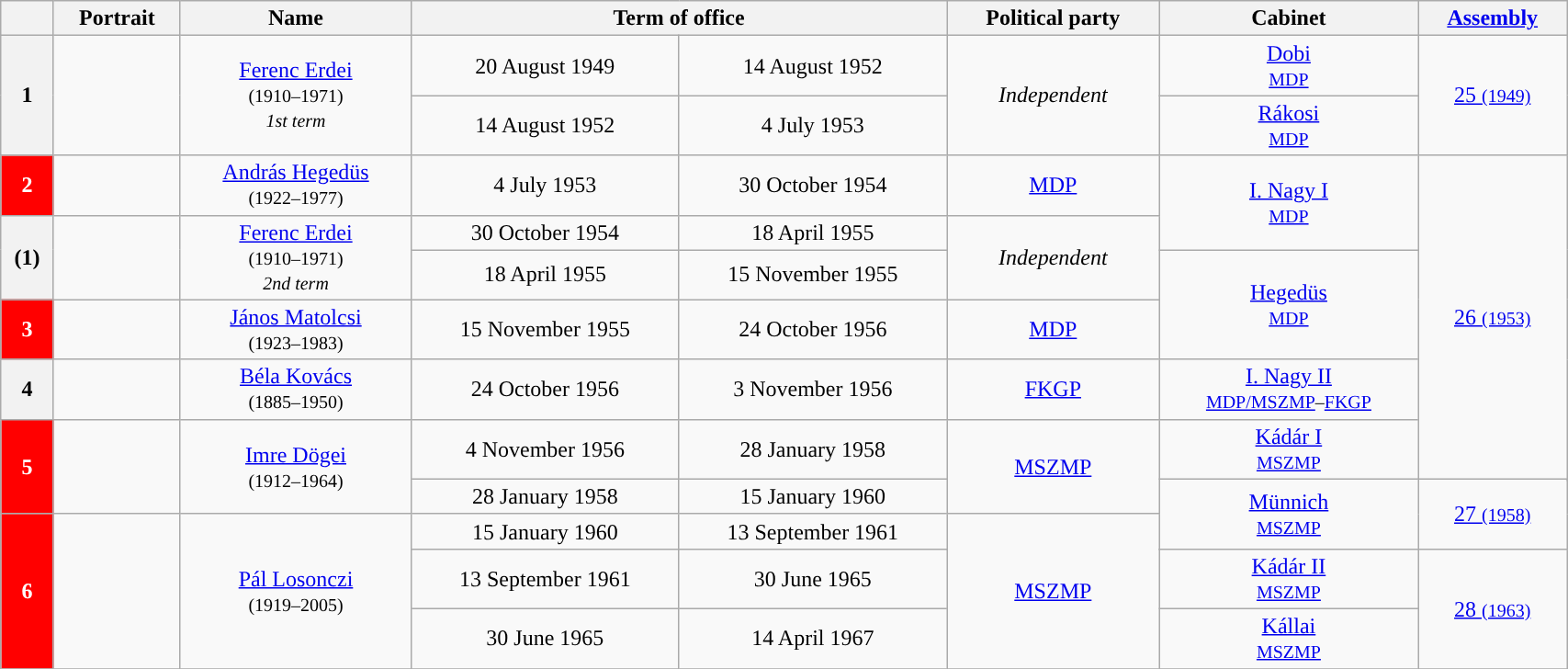<table class="wikitable" style="width:90%; text-align:center;">
<tr>
<th></th>
<th>Portrait</th>
<th>Name<br></th>
<th colspan=2>Term of office</th>
<th>Political party</th>
<th>Cabinet</th>
<th><a href='#'>Assembly</a><br></th>
</tr>
<tr>
<th rowspan="2" style="background-color:">1</th>
<td rowspan="2"></td>
<td rowspan="2"><a href='#'>Ferenc Erdei</a><br><small>(1910–1971)<br><em>1st term</em></small></td>
<td>20 August 1949</td>
<td>14 August 1952</td>
<td rowspan="2"><em>Independent</em></td>
<td><a href='#'>Dobi</a><br><small><a href='#'>MDP</a></small></td>
<td rowspan="2"><a href='#'>25 <small>(1949)</small></a></td>
</tr>
<tr>
<td>14 August 1952</td>
<td>4 July 1953</td>
<td><a href='#'>Rákosi</a><br><small><a href='#'>MDP</a></small></td>
</tr>
<tr>
<th style="background:Red; color:white">2</th>
<td></td>
<td><a href='#'>András Hegedüs</a><br><small>(1922–1977)</small></td>
<td>4 July 1953</td>
<td>30 October 1954</td>
<td><a href='#'>MDP</a></td>
<td rowspan="2"><a href='#'>I. Nagy I</a><br><small><a href='#'>MDP</a></small></td>
<td rowspan="7"><a href='#'>26 <small>(1953)</small></a></td>
</tr>
<tr>
<th rowspan="2" style="background-color:">(1)</th>
<td rowspan="2"></td>
<td rowspan="2"><a href='#'>Ferenc Erdei</a><br><small>(1910–1971)<br><em>2nd term</em></small></td>
<td>30 October 1954</td>
<td>18 April 1955</td>
<td rowspan="2"><em>Independent</em></td>
</tr>
<tr>
<td>18 April 1955</td>
<td>15 November 1955</td>
<td rowspan="2"><a href='#'>Hegedüs</a><br><small><a href='#'>MDP</a></small></td>
</tr>
<tr>
<th style="background:Red; color:white">3</th>
<td></td>
<td><a href='#'>János Matolcsi</a><br><small>(1923–1983)</small></td>
<td>15 November 1955</td>
<td>24 October 1956</td>
<td><a href='#'>MDP</a></td>
</tr>
<tr>
<th style="background:">4</th>
<td></td>
<td><a href='#'>Béla Kovács</a><br><small>(1885–1950)</small></td>
<td>24 October 1956</td>
<td>3 November 1956</td>
<td><a href='#'>FKGP</a></td>
<td><a href='#'>I. Nagy II</a><br><small><a href='#'>MDP/MSZMP</a>–<a href='#'>FKGP</a></small></td>
</tr>
<tr>
<th rowspan="3" style="background:Red; color:white">5</th>
<td rowspan="3"></td>
<td rowspan="3"><a href='#'>Imre Dögei</a><br><small>(1912–1964)</small></td>
<td>4 November 1956</td>
<td>28 January 1958</td>
<td rowspan="3"><a href='#'>MSZMP</a></td>
<td><a href='#'>Kádár I</a><br><small><a href='#'>MSZMP</a></small></td>
</tr>
<tr>
<td rowspan="2">28 January 1958</td>
<td rowspan="2">15 January 1960</td>
<td rowspan="3"><a href='#'>Münnich</a><br><small><a href='#'>MSZMP</a></small></td>
</tr>
<tr>
<td rowspan="3"><a href='#'>27 <small>(1958)</small></a></td>
</tr>
<tr>
<th rowspan="4" style="background:Red; color:white">6</th>
<td rowspan="4"></td>
<td rowspan="4"><a href='#'>Pál Losonczi</a><br><small>(1919–2005)</small></td>
<td>15 January 1960</td>
<td>13 September 1961</td>
<td rowspan="4"><a href='#'>MSZMP</a></td>
</tr>
<tr>
<td rowspan="2">13 September 1961</td>
<td rowspan="2">30 June 1965</td>
<td rowspan="2"><a href='#'>Kádár II</a><br><small><a href='#'>MSZMP</a></small></td>
</tr>
<tr>
<td rowspan="2"><a href='#'>28 <small>(1963)</small></a></td>
</tr>
<tr>
<td>30 June 1965</td>
<td>14 April 1967</td>
<td><a href='#'>Kállai</a><br><small><a href='#'>MSZMP</a></small></td>
</tr>
<tr>
</tr>
</table>
